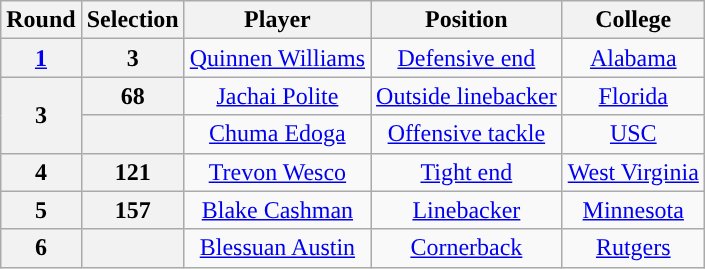<table class="wikitable" style="text-align:center">
<tr>
<th>Round</th>
<th>Selection</th>
<th>Player</th>
<th>Position</th>
<th>College</th>
</tr>
<tr>
<th><a href='#'>1</a></th>
<th>3</th>
<td><a href='#'>Quinnen Williams</a></td>
<td><a href='#'>Defensive end</a></td>
<td><a href='#'>Alabama</a></td>
</tr>
<tr>
<th rowspan="2">3</th>
<th>68</th>
<td><a href='#'>Jachai Polite</a></td>
<td><a href='#'>Outside linebacker</a></td>
<td><a href='#'>Florida</a></td>
</tr>
<tr>
<th></th>
<td><a href='#'>Chuma Edoga</a></td>
<td><a href='#'>Offensive tackle</a></td>
<td><a href='#'>USC</a></td>
</tr>
<tr>
<th>4</th>
<th>121</th>
<td><a href='#'>Trevon Wesco</a></td>
<td><a href='#'>Tight end</a></td>
<td><a href='#'>West Virginia</a></td>
</tr>
<tr>
<th>5</th>
<th>157</th>
<td><a href='#'>Blake Cashman</a></td>
<td><a href='#'>Linebacker</a></td>
<td><a href='#'>Minnesota</a></td>
</tr>
<tr>
<th>6</th>
<th></th>
<td><a href='#'>Blessuan Austin</a></td>
<td><a href='#'>Cornerback</a></td>
<td><a href='#'>Rutgers</a></td>
</tr>
</table>
